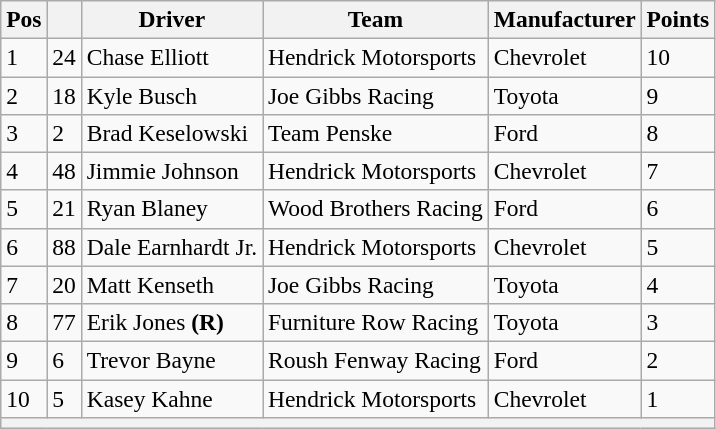<table class="wikitable" style="font-size:98%">
<tr>
<th>Pos</th>
<th></th>
<th>Driver</th>
<th>Team</th>
<th>Manufacturer</th>
<th>Points</th>
</tr>
<tr>
<td>1</td>
<td>24</td>
<td>Chase Elliott</td>
<td>Hendrick Motorsports</td>
<td>Chevrolet</td>
<td>10</td>
</tr>
<tr>
<td>2</td>
<td>18</td>
<td>Kyle Busch</td>
<td>Joe Gibbs Racing</td>
<td>Toyota</td>
<td>9</td>
</tr>
<tr>
<td>3</td>
<td>2</td>
<td>Brad Keselowski</td>
<td>Team Penske</td>
<td>Ford</td>
<td>8</td>
</tr>
<tr>
<td>4</td>
<td>48</td>
<td>Jimmie Johnson</td>
<td>Hendrick Motorsports</td>
<td>Chevrolet</td>
<td>7</td>
</tr>
<tr>
<td>5</td>
<td>21</td>
<td>Ryan Blaney</td>
<td>Wood Brothers Racing</td>
<td>Ford</td>
<td>6</td>
</tr>
<tr>
<td>6</td>
<td>88</td>
<td>Dale Earnhardt Jr.</td>
<td>Hendrick Motorsports</td>
<td>Chevrolet</td>
<td>5</td>
</tr>
<tr>
<td>7</td>
<td>20</td>
<td>Matt Kenseth</td>
<td>Joe Gibbs Racing</td>
<td>Toyota</td>
<td>4</td>
</tr>
<tr>
<td>8</td>
<td>77</td>
<td>Erik Jones <strong>(R)</strong></td>
<td>Furniture Row Racing</td>
<td>Toyota</td>
<td>3</td>
</tr>
<tr>
<td>9</td>
<td>6</td>
<td>Trevor Bayne</td>
<td>Roush Fenway Racing</td>
<td>Ford</td>
<td>2</td>
</tr>
<tr>
<td>10</td>
<td>5</td>
<td>Kasey Kahne</td>
<td>Hendrick Motorsports</td>
<td>Chevrolet</td>
<td>1</td>
</tr>
<tr>
<th colspan="6"></th>
</tr>
</table>
